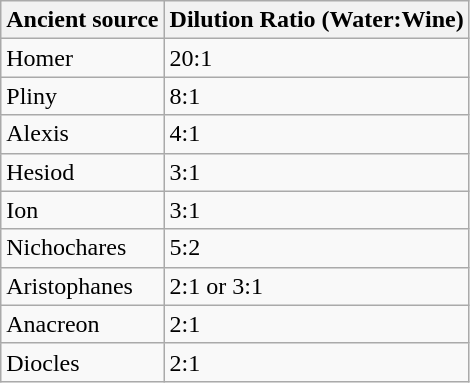<table class="wikitable">
<tr>
<th>Ancient source</th>
<th>Dilution Ratio (Water:Wine)</th>
</tr>
<tr>
<td>Homer</td>
<td>20:1</td>
</tr>
<tr>
<td>Pliny</td>
<td>8:1</td>
</tr>
<tr>
<td>Alexis</td>
<td>4:1</td>
</tr>
<tr>
<td>Hesiod</td>
<td>3:1</td>
</tr>
<tr>
<td>Ion</td>
<td>3:1</td>
</tr>
<tr>
<td>Nichochares</td>
<td>5:2</td>
</tr>
<tr>
<td>Aristophanes</td>
<td>2:1 or 3:1</td>
</tr>
<tr>
<td>Anacreon</td>
<td>2:1</td>
</tr>
<tr>
<td>Diocles</td>
<td>2:1</td>
</tr>
</table>
